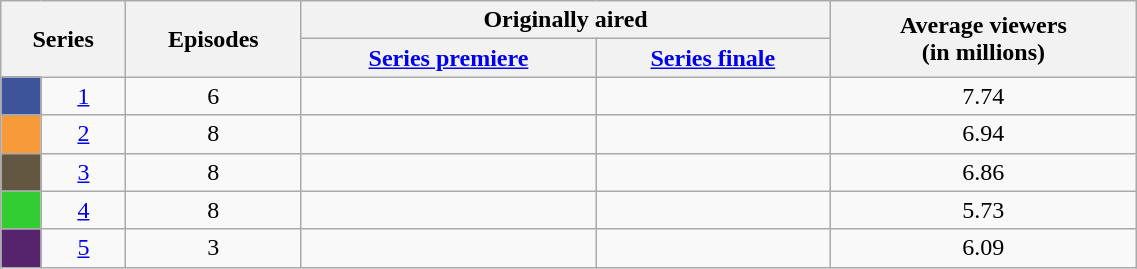<table class="wikitable" style="text-align:center" width="60%">
<tr>
<th colspan="2" rowspan="2">Series</th>
<th rowspan="2">Episodes</th>
<th colspan="2">Originally aired</th>
<th rowspan="2">Average viewers<br>(in millions)</th>
</tr>
<tr>
<th><a href='#'>Series premiere</a></th>
<th><a href='#'>Series finale</a></th>
</tr>
<tr>
<td bgcolor="3D549A" height="10px"></td>
<td><a href='#'>1</a></td>
<td>6</td>
<td></td>
<td></td>
<td>7.74</td>
</tr>
<tr>
<td bgcolor="F79A3A" height="10px"></td>
<td><a href='#'>2</a></td>
<td>8</td>
<td></td>
<td></td>
<td>6.94</td>
</tr>
<tr>
<td bgcolor="645741" height="10px"></td>
<td><a href='#'>3</a></td>
<td>8</td>
<td></td>
<td></td>
<td>6.86</td>
</tr>
<tr>
<td bgcolor="32CD32" height="10px"></td>
<td><a href='#'>4</a></td>
<td>8</td>
<td></td>
<td></td>
<td>5.73</td>
</tr>
<tr>
<td bgcolor="56246d" height="10px"></td>
<td><a href='#'>5</a></td>
<td>3</td>
<td></td>
<td></td>
<td>6.09</td>
</tr>
</table>
